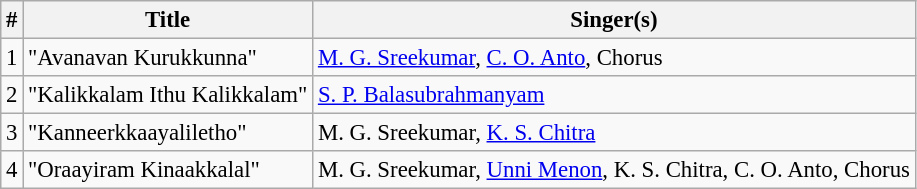<table class="wikitable" style="font-size:95%;">
<tr>
<th>#</th>
<th>Title</th>
<th>Singer(s)</th>
</tr>
<tr>
<td>1</td>
<td>"Avanavan Kurukkunna"</td>
<td><a href='#'>M. G. Sreekumar</a>, <a href='#'>C. O. Anto</a>, Chorus</td>
</tr>
<tr>
<td>2</td>
<td>"Kalikkalam Ithu Kalikkalam"</td>
<td><a href='#'>S. P. Balasubrahmanyam</a></td>
</tr>
<tr>
<td>3</td>
<td>"Kanneerkkaayaliletho"</td>
<td>M. G. Sreekumar, <a href='#'>K. S. Chitra</a></td>
</tr>
<tr>
<td>4</td>
<td>"Oraayiram Kinaakkalal"</td>
<td>M. G. Sreekumar, <a href='#'>Unni Menon</a>, K. S. Chitra, C. O. Anto, Chorus</td>
</tr>
</table>
